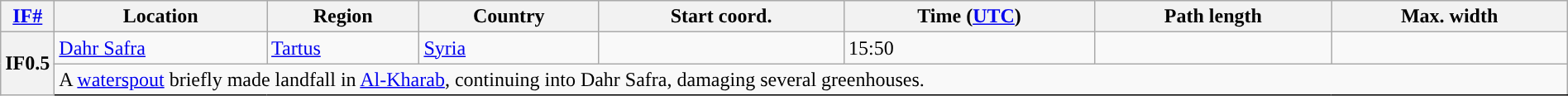<table class="wikitable sortable" style="width:100%;">
<tr>
<th scope="col" width="2%" align="center"><a href='#'>IF#</a></th>
<th scope="col" align="center" class="unsortable">Location</th>
<th scope="col" align="center" class="unsortable">Region</th>
<th scope="col" align="center">Country</th>
<th scope="col" align="center">Start coord.</th>
<th scope="col" align="center">Time (<a href='#'>UTC</a>)</th>
<th scope="col" align="center">Path length</th>
<th scope="col" align="center">Max. width</th>
</tr>
<tr>
<th scope="row" rowspan="2" style="background-color:#">IF0.5</th>
<td><a href='#'>Dahr Safra</a></td>
<td><a href='#'>Tartus</a></td>
<td><a href='#'>Syria</a></td>
<td></td>
<td>15:50</td>
<td></td>
<td></td>
</tr>
<tr class="expand-child">
<td colspan="8" style=" border-bottom: 1px solid black;">A <a href='#'>waterspout</a> briefly made landfall in <a href='#'>Al-Kharab</a>, continuing into Dahr Safra, damaging several greenhouses.</td>
</tr>
</table>
